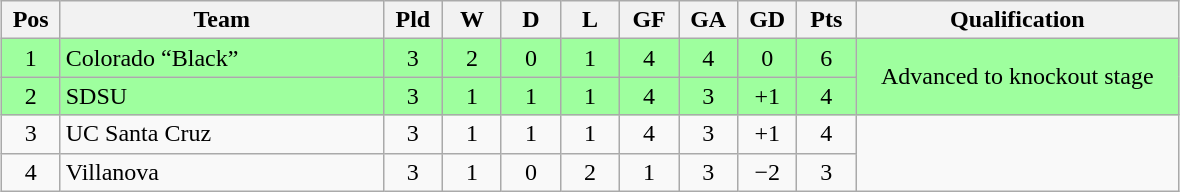<table class="wikitable" style="text-align:center; margin: 1em auto">
<tr>
<th style=width:2em>Pos</th>
<th style=width:13em>Team</th>
<th style=width:2em>Pld</th>
<th style=width:2em>W</th>
<th style=width:2em>D</th>
<th style=width:2em>L</th>
<th style=width:2em>GF</th>
<th style=width:2em>GA</th>
<th style=width:2em>GD</th>
<th style=width:2em>Pts</th>
<th style=width:13em>Qualification</th>
</tr>
<tr bgcolor="#9eff9e">
<td>1</td>
<td style="text-align:left">Colorado “Black”</td>
<td>3</td>
<td>2</td>
<td>0</td>
<td>1</td>
<td>4</td>
<td>4</td>
<td>0</td>
<td>6</td>
<td rowspan="2">Advanced to knockout stage</td>
</tr>
<tr bgcolor="#9eff9e">
<td>2</td>
<td style="text-align:left">SDSU</td>
<td>3</td>
<td>1</td>
<td>1</td>
<td>1</td>
<td>4</td>
<td>3</td>
<td>+1</td>
<td>4</td>
</tr>
<tr>
<td>3</td>
<td style="text-align:left">UC Santa Cruz</td>
<td>3</td>
<td>1</td>
<td>1</td>
<td>1</td>
<td>4</td>
<td>3</td>
<td>+1</td>
<td>4</td>
</tr>
<tr>
<td>4</td>
<td style="text-align:left">Villanova</td>
<td>3</td>
<td>1</td>
<td>0</td>
<td>2</td>
<td>1</td>
<td>3</td>
<td>−2</td>
<td>3</td>
</tr>
</table>
